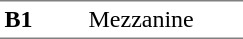<table border=0 cellspacing=0 cellpadding=3>
<tr>
<td style="border-bottom:solid 1px gray;border-top:solid 1px gray;" width=50 valign=top><strong>B1</strong></td>
<td style="border-top:solid 1px gray;border-bottom:solid 1px gray;" width=100 valign=top>Mezzanine</td>
</tr>
</table>
